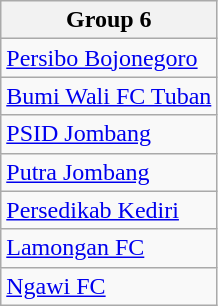<table class="wikitable">
<tr>
<th><strong>Group 6</strong></th>
</tr>
<tr>
<td><a href='#'>Persibo Bojonegoro</a></td>
</tr>
<tr>
<td><a href='#'>Bumi Wali FC Tuban</a></td>
</tr>
<tr>
<td><a href='#'>PSID Jombang</a></td>
</tr>
<tr>
<td><a href='#'>Putra Jombang</a></td>
</tr>
<tr>
<td><a href='#'>Persedikab Kediri</a></td>
</tr>
<tr>
<td><a href='#'>Lamongan FC</a></td>
</tr>
<tr>
<td><a href='#'>Ngawi FC</a></td>
</tr>
</table>
